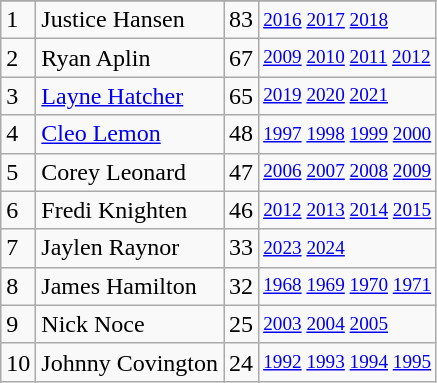<table class="wikitable">
<tr>
</tr>
<tr>
<td>1</td>
<td>Justice Hansen</td>
<td>83</td>
<td style="font-size:80%;"><a href='#'>2016</a> <a href='#'>2017</a> <a href='#'>2018</a></td>
</tr>
<tr>
<td>2</td>
<td>Ryan Aplin</td>
<td>67</td>
<td style="font-size:80%;"><a href='#'>2009</a> <a href='#'>2010</a> <a href='#'>2011</a> <a href='#'>2012</a></td>
</tr>
<tr>
<td>3</td>
<td><a href='#'>Layne Hatcher</a></td>
<td>65</td>
<td style="font-size:80%;"><a href='#'>2019</a> <a href='#'>2020</a> <a href='#'>2021</a></td>
</tr>
<tr>
<td>4</td>
<td><a href='#'>Cleo Lemon</a></td>
<td>48</td>
<td style="font-size:80%;"><a href='#'>1997</a> <a href='#'>1998</a> <a href='#'>1999</a> <a href='#'>2000</a></td>
</tr>
<tr>
<td>5</td>
<td>Corey Leonard</td>
<td>47</td>
<td style="font-size:80%;"><a href='#'>2006</a> <a href='#'>2007</a> <a href='#'>2008</a> <a href='#'>2009</a></td>
</tr>
<tr>
<td>6</td>
<td>Fredi Knighten</td>
<td>46</td>
<td style="font-size:80%;"><a href='#'>2012</a> <a href='#'>2013</a> <a href='#'>2014</a> <a href='#'>2015</a></td>
</tr>
<tr>
<td>7</td>
<td>Jaylen Raynor</td>
<td>33</td>
<td style="font-size:80%;"><a href='#'>2023</a> <a href='#'>2024</a></td>
</tr>
<tr>
<td>8</td>
<td>James Hamilton</td>
<td>32</td>
<td style="font-size:80%;"><a href='#'>1968</a> <a href='#'>1969</a> <a href='#'>1970</a> <a href='#'>1971</a></td>
</tr>
<tr>
<td>9</td>
<td>Nick Noce</td>
<td>25</td>
<td style="font-size:80%;"><a href='#'>2003</a> <a href='#'>2004</a> <a href='#'>2005</a></td>
</tr>
<tr>
<td>10</td>
<td>Johnny Covington</td>
<td>24</td>
<td style="font-size:80%;"><a href='#'>1992</a> <a href='#'>1993</a> <a href='#'>1994</a> <a href='#'>1995</a></td>
</tr>
</table>
